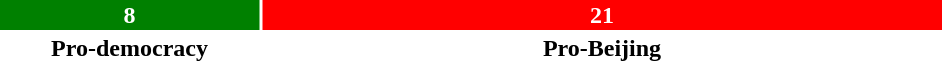<table style="width:50%; text-align:center;">
<tr style="color:white;">
<td style="background:green; width:27.59%;"><strong>8</strong></td>
<td style="background:red; width:72.41%;"><strong>21</strong></td>
</tr>
<tr>
<td><span><strong>Pro-democracy</strong></span></td>
<td><span><strong>Pro-Beijing</strong></span></td>
</tr>
</table>
